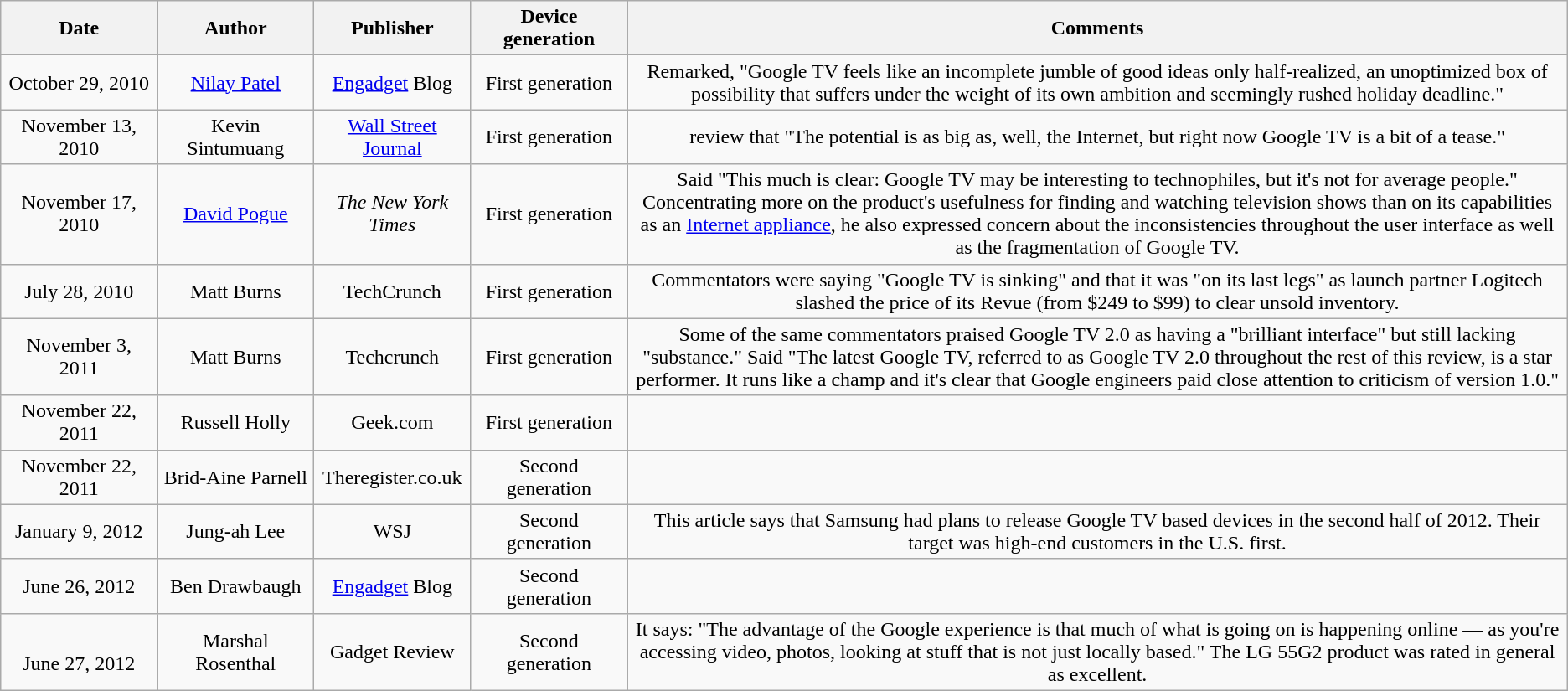<table class="wikitable sortable"  style="text-align: center;">
<tr>
<th style="width:10%;">Date</th>
<th style="width:10%;">Author</th>
<th style="width:10%;">Publisher</th>
<th style="width:10%;">Device generation</th>
<th style="width:60%;">Comments</th>
</tr>
<tr>
<td>October 29, 2010</td>
<td><a href='#'>Nilay Patel</a></td>
<td><a href='#'>Engadget</a> Blog</td>
<td>First generation</td>
<td>Remarked, "Google TV feels like an incomplete jumble of good ideas only half-realized, an unoptimized box of possibility that suffers under the weight of its own ambition and seemingly rushed holiday deadline."</td>
</tr>
<tr>
<td>November 13, 2010</td>
<td>Kevin Sintumuang</td>
<td><a href='#'>Wall Street Journal</a></td>
<td>First generation</td>
<td>review that "The potential is as big as, well, the Internet, but right now Google TV is a bit of a tease."</td>
</tr>
<tr>
<td>November 17, 2010</td>
<td><a href='#'>David Pogue</a></td>
<td><em>The New York Times</em></td>
<td>First generation</td>
<td>Said "This much is clear: Google TV may be interesting to technophiles, but it's not for average people." Concentrating more on the product's usefulness for finding and watching television shows than on its capabilities as an <a href='#'>Internet appliance</a>, he also expressed concern about the inconsistencies throughout the user interface as well as the fragmentation of Google TV.</td>
</tr>
<tr>
<td>July 28, 2010</td>
<td>Matt Burns</td>
<td>TechCrunch</td>
<td>First generation</td>
<td>Commentators were saying "Google TV is sinking" and that it was "on its last legs" as launch partner Logitech slashed the price of its Revue (from $249 to $99) to clear unsold inventory.</td>
</tr>
<tr>
<td>November 3, 2011</td>
<td>Matt Burns</td>
<td>Techcrunch</td>
<td>First generation</td>
<td>Some of the same commentators praised Google TV 2.0 as having a "brilliant interface" but still lacking "substance." Said "The latest Google TV, referred to as Google TV 2.0 throughout the rest of this review, is a star performer. It runs like a champ and it's clear that Google engineers paid close attention to criticism of version 1.0."</td>
</tr>
<tr>
<td>November 22, 2011</td>
<td>Russell Holly</td>
<td>Geek.com</td>
<td>First generation</td>
<td></td>
</tr>
<tr>
<td>November 22, 2011</td>
<td>Brid-Aine Parnell</td>
<td>Theregister.co.uk</td>
<td>Second generation</td>
<td></td>
</tr>
<tr>
<td>January 9, 2012</td>
<td>Jung-ah Lee</td>
<td>WSJ</td>
<td>Second generation</td>
<td>This article says that Samsung had plans to release Google TV based devices in the second half of 2012. Their target was high-end customers in the U.S. first.</td>
</tr>
<tr>
<td>June 26, 2012</td>
<td>Ben Drawbaugh</td>
<td><a href='#'>Engadget</a> Blog</td>
<td>Second generation</td>
<td></td>
</tr>
<tr>
<td><br>June 27, 2012</td>
<td>Marshal Rosenthal</td>
<td>Gadget Review</td>
<td>Second generation</td>
<td>It says: "The advantage of the Google experience is that much of what is going on is happening online — as you're accessing video, photos, looking at stuff that is not just locally based." The LG 55G2 product was rated in general as excellent.</td>
</tr>
</table>
